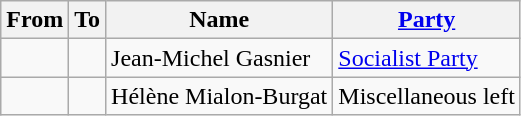<table class="wikitable">
<tr>
<th>From</th>
<th>To</th>
<th>Name</th>
<th><a href='#'>Party</a></th>
</tr>
<tr>
<td></td>
<td></td>
<td align="left">Jean-Michel Gasnier</td>
<td align="left"><a href='#'>Socialist Party</a></td>
</tr>
<tr>
<td></td>
<td></td>
<td align="left">Hélène Mialon-Burgat</td>
<td align="left">Miscellaneous left</td>
</tr>
</table>
